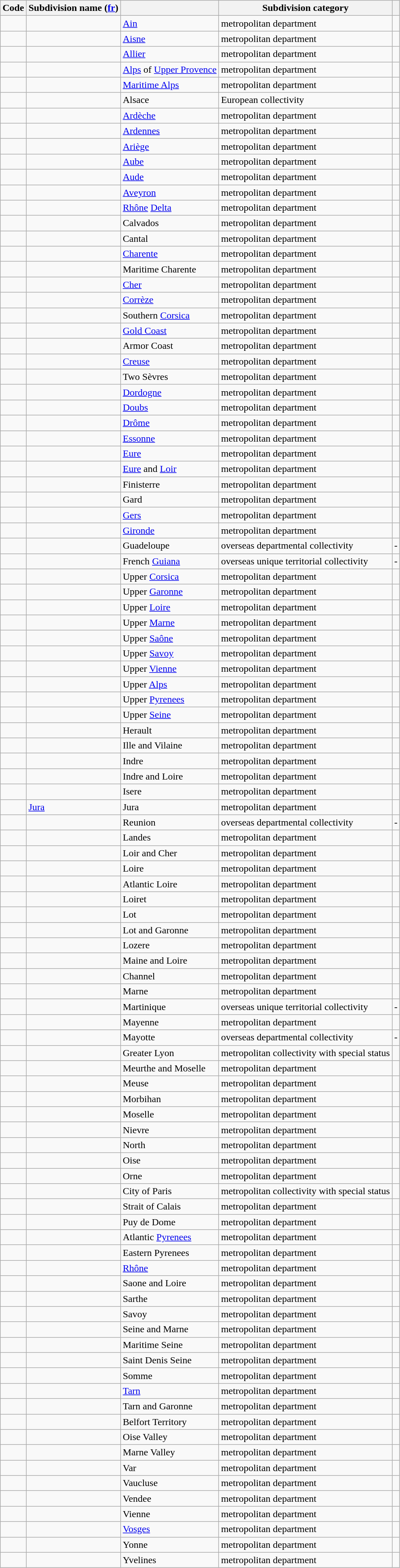<table class="wikitable sortable">
<tr>
<th>Code</th>
<th>Subdivision name (<a href='#'>fr</a>)</th>
<th></th>
<th>Subdivision category</th>
<th></th>
</tr>
<tr>
<td></td>
<td></td>
<td><a href='#'>Ain</a></td>
<td>metropolitan department</td>
<td><a href='#'></a></td>
</tr>
<tr>
<td></td>
<td></td>
<td><a href='#'>Aisne</a></td>
<td>metropolitan department</td>
<td><a href='#'></a></td>
</tr>
<tr>
<td></td>
<td></td>
<td><a href='#'>Allier</a></td>
<td>metropolitan department</td>
<td><a href='#'></a></td>
</tr>
<tr>
<td></td>
<td></td>
<td><a href='#'>Alps</a> of <a href='#'>Upper Provence</a></td>
<td>metropolitan department</td>
<td><a href='#'></a></td>
</tr>
<tr>
<td></td>
<td></td>
<td><a href='#'>Maritime Alps</a></td>
<td>metropolitan department</td>
<td><a href='#'></a></td>
</tr>
<tr>
<td></td>
<td></td>
<td>Alsace</td>
<td>European collectivity</td>
<td><a href='#'></a></td>
</tr>
<tr>
<td></td>
<td></td>
<td><a href='#'>Ardèche</a></td>
<td>metropolitan department</td>
<td><a href='#'></a></td>
</tr>
<tr>
<td></td>
<td></td>
<td><a href='#'>Ardennes</a></td>
<td>metropolitan department</td>
<td><a href='#'></a></td>
</tr>
<tr>
<td></td>
<td></td>
<td><a href='#'>Ariège</a></td>
<td>metropolitan department</td>
<td><a href='#'></a></td>
</tr>
<tr>
<td></td>
<td></td>
<td><a href='#'>Aube</a></td>
<td>metropolitan department</td>
<td><a href='#'></a></td>
</tr>
<tr>
<td></td>
<td></td>
<td><a href='#'>Aude</a></td>
<td>metropolitan department</td>
<td><a href='#'></a></td>
</tr>
<tr>
<td></td>
<td></td>
<td><a href='#'>Aveyron</a></td>
<td>metropolitan department</td>
<td><a href='#'></a></td>
</tr>
<tr>
<td></td>
<td></td>
<td><a href='#'>Rhône</a> <a href='#'>Delta</a></td>
<td>metropolitan department</td>
<td><a href='#'></a></td>
</tr>
<tr>
<td></td>
<td></td>
<td>Calvados</td>
<td>metropolitan department</td>
<td><a href='#'></a></td>
</tr>
<tr>
<td></td>
<td></td>
<td>Cantal</td>
<td>metropolitan department</td>
<td><a href='#'></a></td>
</tr>
<tr>
<td></td>
<td></td>
<td><a href='#'>Charente</a></td>
<td>metropolitan department</td>
<td><a href='#'></a></td>
</tr>
<tr>
<td></td>
<td></td>
<td>Maritime Charente</td>
<td>metropolitan department</td>
<td><a href='#'></a></td>
</tr>
<tr>
<td></td>
<td></td>
<td><a href='#'>Cher</a></td>
<td>metropolitan department</td>
<td><a href='#'></a></td>
</tr>
<tr>
<td></td>
<td></td>
<td><a href='#'>Corrèze</a></td>
<td>metropolitan department</td>
<td><a href='#'></a></td>
</tr>
<tr>
<td></td>
<td></td>
<td>Southern <a href='#'>Corsica</a></td>
<td>metropolitan department</td>
<td><a href='#'></a></td>
</tr>
<tr>
<td></td>
<td></td>
<td><a href='#'>Gold Coast</a></td>
<td>metropolitan department</td>
<td><a href='#'></a></td>
</tr>
<tr>
<td></td>
<td></td>
<td>Armor Coast</td>
<td>metropolitan department</td>
<td><a href='#'></a></td>
</tr>
<tr>
<td></td>
<td></td>
<td><a href='#'>Creuse</a></td>
<td>metropolitan department</td>
<td><a href='#'></a></td>
</tr>
<tr>
<td></td>
<td></td>
<td>Two Sèvres</td>
<td>metropolitan department</td>
<td><a href='#'></a></td>
</tr>
<tr>
<td></td>
<td></td>
<td><a href='#'>Dordogne</a></td>
<td>metropolitan department</td>
<td><a href='#'></a></td>
</tr>
<tr>
<td></td>
<td></td>
<td><a href='#'>Doubs</a></td>
<td>metropolitan department</td>
<td><a href='#'></a></td>
</tr>
<tr>
<td></td>
<td></td>
<td><a href='#'>Drôme</a></td>
<td>metropolitan department</td>
<td><a href='#'></a></td>
</tr>
<tr>
<td></td>
<td></td>
<td><a href='#'>Essonne</a></td>
<td>metropolitan department</td>
<td><a href='#'></a></td>
</tr>
<tr>
<td></td>
<td></td>
<td><a href='#'>Eure</a></td>
<td>metropolitan department</td>
<td><a href='#'></a></td>
</tr>
<tr>
<td></td>
<td></td>
<td><a href='#'>Eure</a> and <a href='#'>Loir</a></td>
<td>metropolitan department</td>
<td><a href='#'></a></td>
</tr>
<tr>
<td></td>
<td></td>
<td>Finisterre</td>
<td>metropolitan department</td>
<td><a href='#'></a></td>
</tr>
<tr>
<td></td>
<td></td>
<td>Gard</td>
<td>metropolitan department</td>
<td><a href='#'></a></td>
</tr>
<tr>
<td></td>
<td></td>
<td><a href='#'>Gers</a></td>
<td>metropolitan department</td>
<td><a href='#'></a></td>
</tr>
<tr>
<td></td>
<td></td>
<td><a href='#'>Gironde</a></td>
<td>metropolitan department</td>
<td><a href='#'></a></td>
</tr>
<tr>
<td></td>
<td></td>
<td>Guadeloupe</td>
<td>overseas departmental collectivity</td>
<td>-</td>
</tr>
<tr>
<td></td>
<td></td>
<td>French <a href='#'>Guiana</a></td>
<td>overseas unique territorial collectivity</td>
<td>-</td>
</tr>
<tr>
<td></td>
<td></td>
<td>Upper <a href='#'>Corsica</a></td>
<td>metropolitan department</td>
<td><a href='#'></a></td>
</tr>
<tr>
<td></td>
<td></td>
<td>Upper <a href='#'>Garonne</a></td>
<td>metropolitan department</td>
<td><a href='#'></a></td>
</tr>
<tr>
<td></td>
<td></td>
<td>Upper <a href='#'>Loire</a></td>
<td>metropolitan department</td>
<td><a href='#'></a></td>
</tr>
<tr>
<td></td>
<td></td>
<td>Upper <a href='#'>Marne</a></td>
<td>metropolitan department</td>
<td><a href='#'></a></td>
</tr>
<tr>
<td></td>
<td></td>
<td>Upper <a href='#'>Saône</a></td>
<td>metropolitan department</td>
<td><a href='#'></a></td>
</tr>
<tr>
<td></td>
<td></td>
<td>Upper <a href='#'>Savoy</a></td>
<td>metropolitan department</td>
<td><a href='#'></a></td>
</tr>
<tr>
<td></td>
<td></td>
<td>Upper <a href='#'>Vienne</a></td>
<td>metropolitan department</td>
<td><a href='#'></a></td>
</tr>
<tr>
<td></td>
<td></td>
<td>Upper <a href='#'>Alps</a></td>
<td>metropolitan department</td>
<td><a href='#'></a></td>
</tr>
<tr>
<td></td>
<td></td>
<td>Upper <a href='#'>Pyrenees</a></td>
<td>metropolitan department</td>
<td><a href='#'></a></td>
</tr>
<tr>
<td></td>
<td></td>
<td>Upper <a href='#'>Seine</a></td>
<td>metropolitan department</td>
<td><a href='#'></a></td>
</tr>
<tr>
<td></td>
<td></td>
<td>Herault</td>
<td>metropolitan department</td>
<td><a href='#'></a></td>
</tr>
<tr>
<td></td>
<td></td>
<td>Ille and Vilaine</td>
<td>metropolitan department</td>
<td><a href='#'></a></td>
</tr>
<tr>
<td></td>
<td></td>
<td>Indre</td>
<td>metropolitan department</td>
<td><a href='#'></a></td>
</tr>
<tr>
<td></td>
<td></td>
<td>Indre and Loire</td>
<td>metropolitan department</td>
<td><a href='#'></a></td>
</tr>
<tr>
<td></td>
<td></td>
<td>Isere</td>
<td>metropolitan department</td>
<td><a href='#'></a></td>
</tr>
<tr>
<td></td>
<td> <a href='#'>Jura</a></td>
<td>Jura</td>
<td>metropolitan department</td>
<td><a href='#'></a></td>
</tr>
<tr>
<td></td>
<td></td>
<td>Reunion</td>
<td>overseas departmental collectivity</td>
<td>-</td>
</tr>
<tr>
<td></td>
<td></td>
<td>Landes</td>
<td>metropolitan department</td>
<td><a href='#'></a></td>
</tr>
<tr>
<td></td>
<td></td>
<td>Loir and Cher</td>
<td>metropolitan department</td>
<td><a href='#'></a></td>
</tr>
<tr>
<td></td>
<td></td>
<td>Loire</td>
<td>metropolitan department</td>
<td><a href='#'></a></td>
</tr>
<tr>
<td></td>
<td></td>
<td>Atlantic Loire</td>
<td>metropolitan department</td>
<td><a href='#'></a></td>
</tr>
<tr>
<td></td>
<td></td>
<td>Loiret</td>
<td>metropolitan department</td>
<td><a href='#'></a></td>
</tr>
<tr>
<td></td>
<td></td>
<td>Lot</td>
<td>metropolitan department</td>
<td><a href='#'></a></td>
</tr>
<tr>
<td></td>
<td></td>
<td>Lot and Garonne</td>
<td>metropolitan department</td>
<td><a href='#'></a></td>
</tr>
<tr>
<td></td>
<td></td>
<td>Lozere</td>
<td>metropolitan department</td>
<td><a href='#'></a></td>
</tr>
<tr>
<td></td>
<td></td>
<td>Maine and Loire</td>
<td>metropolitan department</td>
<td><a href='#'></a></td>
</tr>
<tr>
<td></td>
<td></td>
<td>Channel</td>
<td>metropolitan department</td>
<td><a href='#'></a></td>
</tr>
<tr>
<td></td>
<td></td>
<td>Marne</td>
<td>metropolitan department</td>
<td><a href='#'></a></td>
</tr>
<tr>
<td></td>
<td></td>
<td>Martinique</td>
<td>overseas unique territorial collectivity</td>
<td>-</td>
</tr>
<tr>
<td></td>
<td></td>
<td>Mayenne</td>
<td>metropolitan department</td>
<td><a href='#'></a></td>
</tr>
<tr>
<td></td>
<td></td>
<td>Mayotte</td>
<td>overseas departmental collectivity</td>
<td>-</td>
</tr>
<tr>
<td></td>
<td></td>
<td>Greater Lyon</td>
<td>metropolitan collectivity with special status</td>
<td><a href='#'></a></td>
</tr>
<tr>
<td></td>
<td></td>
<td>Meurthe and Moselle</td>
<td>metropolitan department</td>
<td><a href='#'></a></td>
</tr>
<tr>
<td></td>
<td></td>
<td>Meuse</td>
<td>metropolitan department</td>
<td><a href='#'></a></td>
</tr>
<tr>
<td></td>
<td></td>
<td>Morbihan</td>
<td>metropolitan department</td>
<td><a href='#'></a></td>
</tr>
<tr>
<td></td>
<td></td>
<td>Moselle</td>
<td>metropolitan department</td>
<td><a href='#'></a></td>
</tr>
<tr>
<td></td>
<td></td>
<td>Nievre</td>
<td>metropolitan department</td>
<td><a href='#'></a></td>
</tr>
<tr>
<td></td>
<td></td>
<td>North</td>
<td>metropolitan department</td>
<td><a href='#'></a></td>
</tr>
<tr>
<td></td>
<td></td>
<td>Oise</td>
<td>metropolitan department</td>
<td><a href='#'></a></td>
</tr>
<tr>
<td></td>
<td></td>
<td>Orne</td>
<td>metropolitan department</td>
<td><a href='#'></a></td>
</tr>
<tr>
<td></td>
<td></td>
<td>City of Paris</td>
<td>metropolitan collectivity with special status</td>
<td><a href='#'></a></td>
</tr>
<tr>
<td></td>
<td></td>
<td>Strait of Calais</td>
<td>metropolitan department</td>
<td><a href='#'></a></td>
</tr>
<tr>
<td></td>
<td></td>
<td>Puy de Dome</td>
<td>metropolitan department</td>
<td><a href='#'></a></td>
</tr>
<tr>
<td></td>
<td></td>
<td>Atlantic <a href='#'>Pyrenees</a></td>
<td>metropolitan department</td>
<td><a href='#'></a></td>
</tr>
<tr>
<td></td>
<td></td>
<td>Eastern Pyrenees</td>
<td>metropolitan department</td>
<td><a href='#'></a></td>
</tr>
<tr>
<td></td>
<td></td>
<td><a href='#'>Rhône</a></td>
<td>metropolitan department</td>
<td><a href='#'></a></td>
</tr>
<tr>
<td></td>
<td></td>
<td>Saone and Loire</td>
<td>metropolitan department</td>
<td><a href='#'></a></td>
</tr>
<tr>
<td></td>
<td></td>
<td>Sarthe</td>
<td>metropolitan department</td>
<td><a href='#'></a></td>
</tr>
<tr>
<td></td>
<td></td>
<td>Savoy</td>
<td>metropolitan department</td>
<td><a href='#'></a></td>
</tr>
<tr>
<td></td>
<td></td>
<td>Seine and Marne</td>
<td>metropolitan department</td>
<td><a href='#'></a></td>
</tr>
<tr>
<td></td>
<td></td>
<td>Maritime Seine</td>
<td>metropolitan department</td>
<td><a href='#'></a></td>
</tr>
<tr>
<td></td>
<td></td>
<td>Saint Denis Seine</td>
<td>metropolitan department</td>
<td><a href='#'></a></td>
</tr>
<tr>
<td></td>
<td></td>
<td>Somme</td>
<td>metropolitan department</td>
<td><a href='#'></a></td>
</tr>
<tr>
<td></td>
<td></td>
<td><a href='#'>Tarn</a></td>
<td>metropolitan department</td>
<td><a href='#'></a></td>
</tr>
<tr>
<td></td>
<td></td>
<td>Tarn and Garonne</td>
<td>metropolitan department</td>
<td><a href='#'></a></td>
</tr>
<tr>
<td></td>
<td></td>
<td>Belfort Territory</td>
<td>metropolitan department</td>
<td><a href='#'></a></td>
</tr>
<tr>
<td></td>
<td></td>
<td>Oise Valley</td>
<td>metropolitan department</td>
<td><a href='#'></a></td>
</tr>
<tr>
<td></td>
<td></td>
<td>Marne Valley</td>
<td>metropolitan department</td>
<td><a href='#'></a></td>
</tr>
<tr>
<td></td>
<td></td>
<td>Var</td>
<td>metropolitan department</td>
<td><a href='#'></a></td>
</tr>
<tr>
<td></td>
<td></td>
<td>Vaucluse</td>
<td>metropolitan department</td>
<td><a href='#'></a></td>
</tr>
<tr>
<td></td>
<td></td>
<td>Vendee</td>
<td>metropolitan department</td>
<td><a href='#'></a></td>
</tr>
<tr>
<td></td>
<td></td>
<td>Vienne</td>
<td>metropolitan department</td>
<td><a href='#'></a></td>
</tr>
<tr>
<td></td>
<td></td>
<td><a href='#'>Vosges</a></td>
<td>metropolitan department</td>
<td><a href='#'></a></td>
</tr>
<tr>
<td></td>
<td></td>
<td>Yonne</td>
<td>metropolitan department</td>
<td><a href='#'></a></td>
</tr>
<tr>
<td></td>
<td></td>
<td>Yvelines</td>
<td>metropolitan department</td>
<td><a href='#'></a></td>
</tr>
</table>
